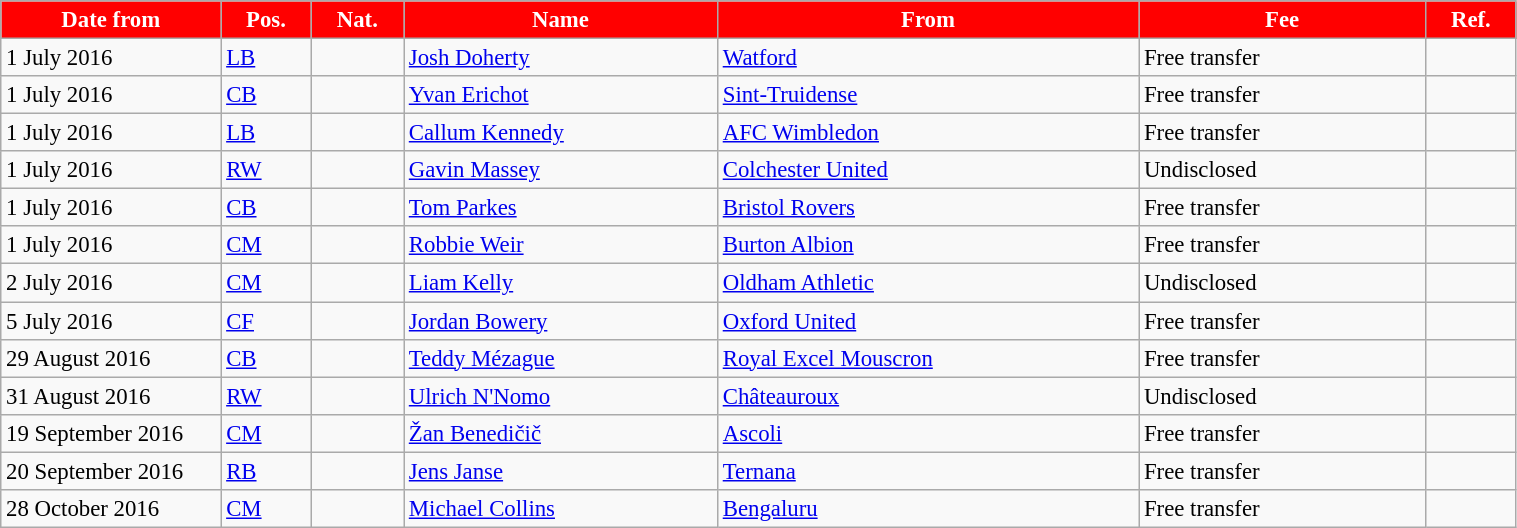<table class="wikitable sortable" style="width:80%; text-align:center; font-size:95%; text-align:left;">
<tr>
<th style="background:#FF0000; color:#FFFFFF; width:75px;">Date from</th>
<th style="background:#FF0000; color:#FFFFFF; width:25px;">Pos.</th>
<th style="background:#FF0000; color:#FFFFFF; width:10px;">Nat.</th>
<th style="background:#FF0000; color:#FFFFFF; width:110px;">Name</th>
<th style="background:#FF0000; color:#FFFFFF; width:150px;">From</th>
<th style="background:#FF0000; color:#FFFFFF; width:100px;">Fee</th>
<th style="background:#FF0000; color:#FFFFFF; width:25px;">Ref.</th>
</tr>
<tr>
<td>1 July 2016</td>
<td><a href='#'>LB</a></td>
<td></td>
<td><a href='#'>Josh Doherty</a></td>
<td> <a href='#'>Watford</a></td>
<td>Free transfer</td>
<td></td>
</tr>
<tr>
<td>1 July 2016</td>
<td><a href='#'>CB</a></td>
<td></td>
<td><a href='#'>Yvan Erichot</a></td>
<td> <a href='#'>Sint-Truidense</a></td>
<td>Free transfer</td>
<td></td>
</tr>
<tr>
<td>1 July 2016</td>
<td><a href='#'>LB</a></td>
<td></td>
<td><a href='#'>Callum Kennedy</a></td>
<td> <a href='#'>AFC Wimbledon</a></td>
<td>Free transfer</td>
<td></td>
</tr>
<tr>
<td>1 July 2016</td>
<td><a href='#'>RW</a></td>
<td></td>
<td><a href='#'>Gavin Massey</a></td>
<td> <a href='#'>Colchester United</a></td>
<td>Undisclosed</td>
<td></td>
</tr>
<tr>
<td>1 July 2016</td>
<td><a href='#'>CB</a></td>
<td></td>
<td><a href='#'>Tom Parkes</a></td>
<td> <a href='#'>Bristol Rovers</a></td>
<td>Free transfer</td>
<td></td>
</tr>
<tr>
<td>1 July 2016</td>
<td><a href='#'>CM</a></td>
<td></td>
<td><a href='#'>Robbie Weir</a></td>
<td> <a href='#'>Burton Albion</a></td>
<td>Free transfer</td>
<td></td>
</tr>
<tr>
<td>2 July 2016</td>
<td><a href='#'>CM</a></td>
<td></td>
<td><a href='#'>Liam Kelly</a></td>
<td> <a href='#'>Oldham Athletic</a></td>
<td>Undisclosed</td>
<td></td>
</tr>
<tr>
<td>5 July 2016</td>
<td><a href='#'>CF</a></td>
<td></td>
<td><a href='#'>Jordan Bowery</a></td>
<td> <a href='#'>Oxford United</a></td>
<td>Free transfer</td>
<td></td>
</tr>
<tr>
<td>29 August 2016</td>
<td><a href='#'>CB</a></td>
<td></td>
<td><a href='#'>Teddy Mézague</a></td>
<td> <a href='#'>Royal Excel Mouscron</a></td>
<td>Free transfer</td>
<td></td>
</tr>
<tr>
<td>31 August 2016</td>
<td><a href='#'>RW</a></td>
<td></td>
<td><a href='#'>Ulrich N'Nomo</a></td>
<td> <a href='#'>Châteauroux</a></td>
<td>Undisclosed</td>
<td></td>
</tr>
<tr>
<td>19 September 2016</td>
<td><a href='#'>CM</a></td>
<td></td>
<td><a href='#'>Žan Benedičič</a></td>
<td> <a href='#'>Ascoli</a></td>
<td>Free transfer</td>
<td></td>
</tr>
<tr>
<td>20 September 2016</td>
<td><a href='#'>RB</a></td>
<td></td>
<td><a href='#'>Jens Janse</a></td>
<td> <a href='#'>Ternana</a></td>
<td>Free transfer</td>
<td></td>
</tr>
<tr>
<td>28 October 2016</td>
<td><a href='#'>CM</a></td>
<td></td>
<td><a href='#'>Michael Collins</a></td>
<td> <a href='#'>Bengaluru</a></td>
<td>Free transfer</td>
<td></td>
</tr>
</table>
